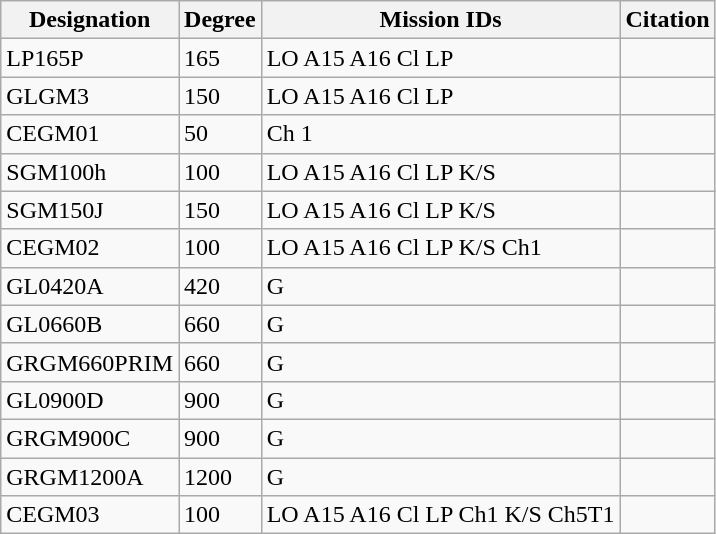<table class="wikitable">
<tr>
<th>Designation</th>
<th>Degree</th>
<th>Mission IDs</th>
<th>Citation</th>
</tr>
<tr>
<td>LP165P</td>
<td>165</td>
<td>LO A15 A16 Cl LP</td>
<td></td>
</tr>
<tr>
<td>GLGM3</td>
<td>150</td>
<td>LO A15 A16 Cl LP</td>
<td></td>
</tr>
<tr>
<td>CEGM01</td>
<td>50</td>
<td>Ch 1</td>
<td></td>
</tr>
<tr>
<td>SGM100h</td>
<td>100</td>
<td>LO A15 A16 Cl LP K/S</td>
<td></td>
</tr>
<tr>
<td>SGM150J</td>
<td>150</td>
<td>LO A15 A16 Cl LP K/S</td>
<td></td>
</tr>
<tr>
<td>CEGM02</td>
<td>100</td>
<td>LO A15 A16 Cl LP K/S Ch1</td>
<td></td>
</tr>
<tr>
<td>GL0420A</td>
<td>420</td>
<td>G</td>
<td></td>
</tr>
<tr>
<td>GL0660B</td>
<td>660</td>
<td>G</td>
<td></td>
</tr>
<tr>
<td>GRGM660PRIM</td>
<td>660</td>
<td>G</td>
<td></td>
</tr>
<tr>
<td>GL0900D</td>
<td>900</td>
<td>G</td>
<td></td>
</tr>
<tr>
<td>GRGM900C</td>
<td>900</td>
<td>G</td>
<td></td>
</tr>
<tr>
<td>GRGM1200A</td>
<td>1200</td>
<td>G</td>
<td></td>
</tr>
<tr>
<td>CEGM03</td>
<td>100</td>
<td>LO A15 A16 Cl LP Ch1 K/S Ch5T1</td>
<td></td>
</tr>
</table>
